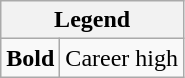<table class="wikitable mw-collapsible mw-collapsed">
<tr>
<th colspan="2">Legend</th>
</tr>
<tr>
<td><strong>Bold</strong></td>
<td>Career high</td>
</tr>
</table>
